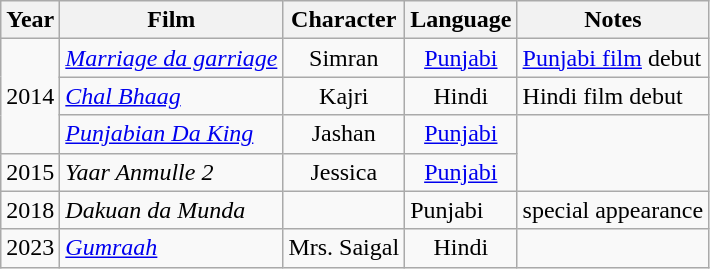<table class="wikitable">
<tr>
<th>Year</th>
<th>Film</th>
<th>Character</th>
<th>Language</th>
<th>Notes</th>
</tr>
<tr>
<td rowspan="3">2014</td>
<td><em><a href='#'>Marriage da garriage</a></em></td>
<td align="center">Simran</td>
<td align="center"><a href='#'>Punjabi</a></td>
<td><a href='#'>Punjabi film</a> debut</td>
</tr>
<tr>
<td><em><a href='#'>Chal Bhaag</a></em></td>
<td align="center">Kajri</td>
<td align="center">Hindi</td>
<td>Hindi film debut</td>
</tr>
<tr>
<td><em><a href='#'>Punjabian Da King</a></em></td>
<td align="center">Jashan</td>
<td align="center"><a href='#'>Punjabi</a></td>
</tr>
<tr>
<td>2015</td>
<td><em>Yaar Anmulle 2</em></td>
<td align="center">Jessica</td>
<td align="center"><a href='#'>Punjabi</a></td>
</tr>
<tr>
<td>2018</td>
<td><em>Dakuan da Munda</em></td>
<td></td>
<td>Punjabi</td>
<td>special appearance</td>
</tr>
<tr>
<td>2023</td>
<td><em><a href='#'>Gumraah</a></em></td>
<td align="center">Mrs. Saigal</td>
<td align="center">Hindi</td>
<td></td>
</tr>
</table>
